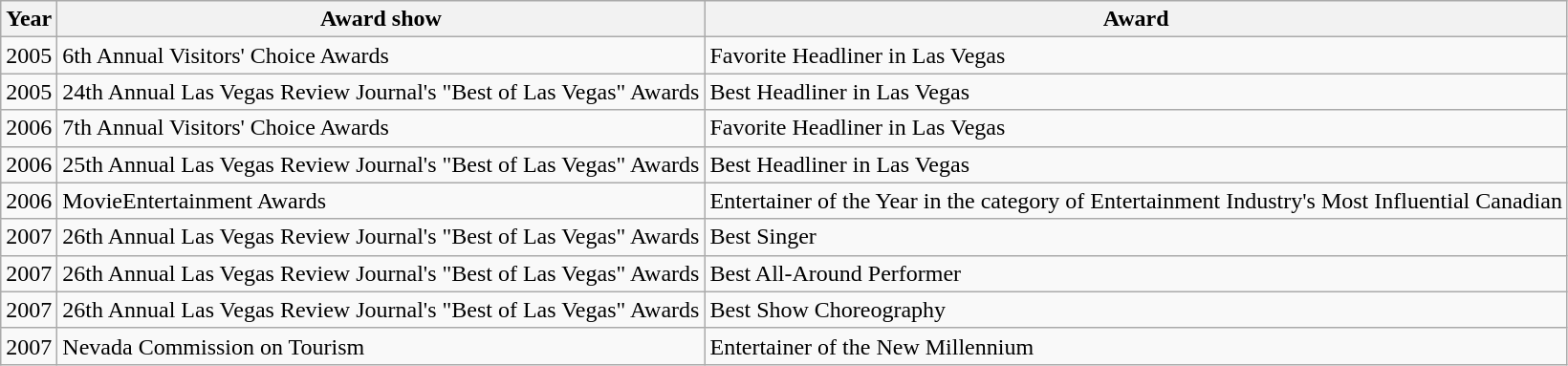<table class="wikitable">
<tr>
<th>Year</th>
<th>Award show</th>
<th>Award</th>
</tr>
<tr>
<td align="left">2005</td>
<td align="left">6th Annual Visitors' Choice Awards</td>
<td align="left">Favorite Headliner in Las Vegas</td>
</tr>
<tr>
<td align="left">2005</td>
<td align="left">24th Annual Las Vegas Review Journal's "Best of Las Vegas" Awards</td>
<td align="left">Best Headliner in Las Vegas</td>
</tr>
<tr>
<td align="left">2006</td>
<td align="left">7th Annual Visitors' Choice Awards</td>
<td align="left">Favorite Headliner in Las Vegas</td>
</tr>
<tr>
<td align="left">2006</td>
<td align="left">25th Annual Las Vegas Review Journal's "Best of Las Vegas" Awards</td>
<td align="left">Best Headliner in Las Vegas</td>
</tr>
<tr>
<td align="left">2006</td>
<td align="left">MovieEntertainment Awards</td>
<td align="left">Entertainer of the Year in the category of Entertainment Industry's Most Influential Canadian</td>
</tr>
<tr>
<td align="left">2007</td>
<td align="left">26th Annual Las Vegas Review Journal's "Best of Las Vegas" Awards</td>
<td align="left">Best Singer</td>
</tr>
<tr>
<td align="left">2007</td>
<td align="left">26th Annual Las Vegas Review Journal's "Best of Las Vegas" Awards</td>
<td align="left">Best All-Around Performer</td>
</tr>
<tr>
<td align="left">2007</td>
<td align="left">26th Annual Las Vegas Review Journal's "Best of Las Vegas" Awards</td>
<td align="left">Best Show Choreography</td>
</tr>
<tr>
<td align="left">2007</td>
<td align="left">Nevada Commission on Tourism</td>
<td align="left">Entertainer of the New Millennium</td>
</tr>
</table>
